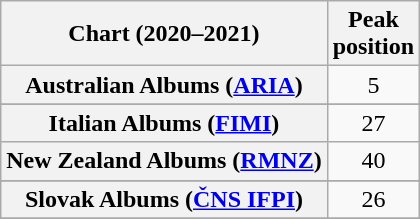<table class="wikitable sortable plainrowheaders" style="text-align:center">
<tr>
<th scope="col">Chart (2020–2021)</th>
<th scope="col">Peak<br>position</th>
</tr>
<tr>
<th scope="row">Australian Albums (<a href='#'>ARIA</a>)</th>
<td>5</td>
</tr>
<tr>
</tr>
<tr>
</tr>
<tr>
</tr>
<tr>
</tr>
<tr>
</tr>
<tr>
</tr>
<tr>
</tr>
<tr>
</tr>
<tr>
<th scope="row">Italian Albums (<a href='#'>FIMI</a>)</th>
<td>27</td>
</tr>
<tr>
<th scope="row">New Zealand Albums (<a href='#'>RMNZ</a>)</th>
<td>40</td>
</tr>
<tr>
</tr>
<tr>
</tr>
<tr>
</tr>
<tr>
<th scope="row">Slovak Albums (<a href='#'>ČNS IFPI</a>)</th>
<td>26</td>
</tr>
<tr>
</tr>
<tr>
</tr>
<tr>
</tr>
</table>
